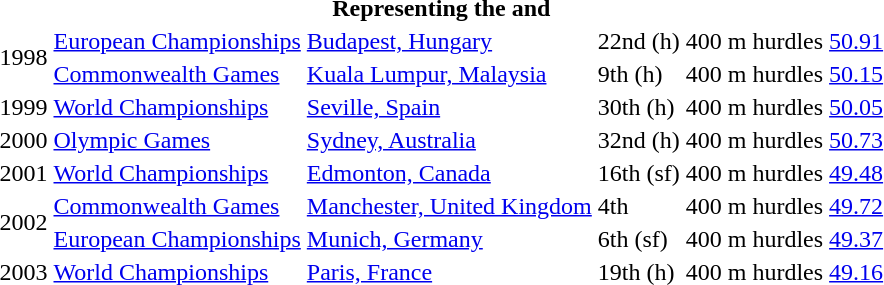<table>
<tr>
<th colspan="6">Representing the  and </th>
</tr>
<tr>
<td rowspan=2>1998</td>
<td><a href='#'>European Championships</a></td>
<td><a href='#'>Budapest, Hungary</a></td>
<td>22nd (h)</td>
<td>400 m hurdles</td>
<td><a href='#'>50.91</a></td>
</tr>
<tr>
<td><a href='#'>Commonwealth Games</a></td>
<td><a href='#'>Kuala Lumpur, Malaysia</a></td>
<td>9th (h)</td>
<td>400 m hurdles</td>
<td><a href='#'>50.15</a></td>
</tr>
<tr>
<td>1999</td>
<td><a href='#'>World Championships</a></td>
<td><a href='#'>Seville, Spain</a></td>
<td>30th (h)</td>
<td>400 m hurdles</td>
<td><a href='#'>50.05</a></td>
</tr>
<tr>
<td>2000</td>
<td><a href='#'>Olympic Games</a></td>
<td><a href='#'>Sydney, Australia</a></td>
<td>32nd (h)</td>
<td>400 m hurdles</td>
<td><a href='#'>50.73</a></td>
</tr>
<tr>
<td>2001</td>
<td><a href='#'>World Championships</a></td>
<td><a href='#'>Edmonton, Canada</a></td>
<td>16th (sf)</td>
<td>400 m hurdles</td>
<td><a href='#'>49.48</a></td>
</tr>
<tr>
<td rowspan=2>2002</td>
<td><a href='#'>Commonwealth Games</a></td>
<td><a href='#'>Manchester, United Kingdom</a></td>
<td>4th</td>
<td>400 m hurdles</td>
<td><a href='#'>49.72</a></td>
</tr>
<tr>
<td><a href='#'>European Championships</a></td>
<td><a href='#'>Munich, Germany</a></td>
<td>6th (sf)</td>
<td>400 m hurdles</td>
<td><a href='#'>49.37</a></td>
</tr>
<tr>
<td>2003</td>
<td><a href='#'>World Championships</a></td>
<td><a href='#'>Paris, France</a></td>
<td>19th (h)</td>
<td>400 m hurdles</td>
<td><a href='#'>49.16</a></td>
</tr>
</table>
